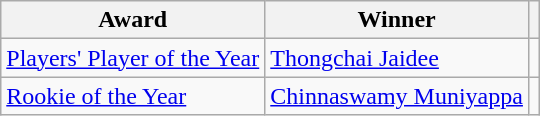<table class="wikitable">
<tr>
<th>Award</th>
<th>Winner</th>
<th></th>
</tr>
<tr>
<td><a href='#'>Players' Player of the Year</a></td>
<td> <a href='#'>Thongchai Jaidee</a></td>
<td></td>
</tr>
<tr>
<td><a href='#'>Rookie of the Year</a></td>
<td> <a href='#'>Chinnaswamy Muniyappa</a></td>
<td></td>
</tr>
</table>
